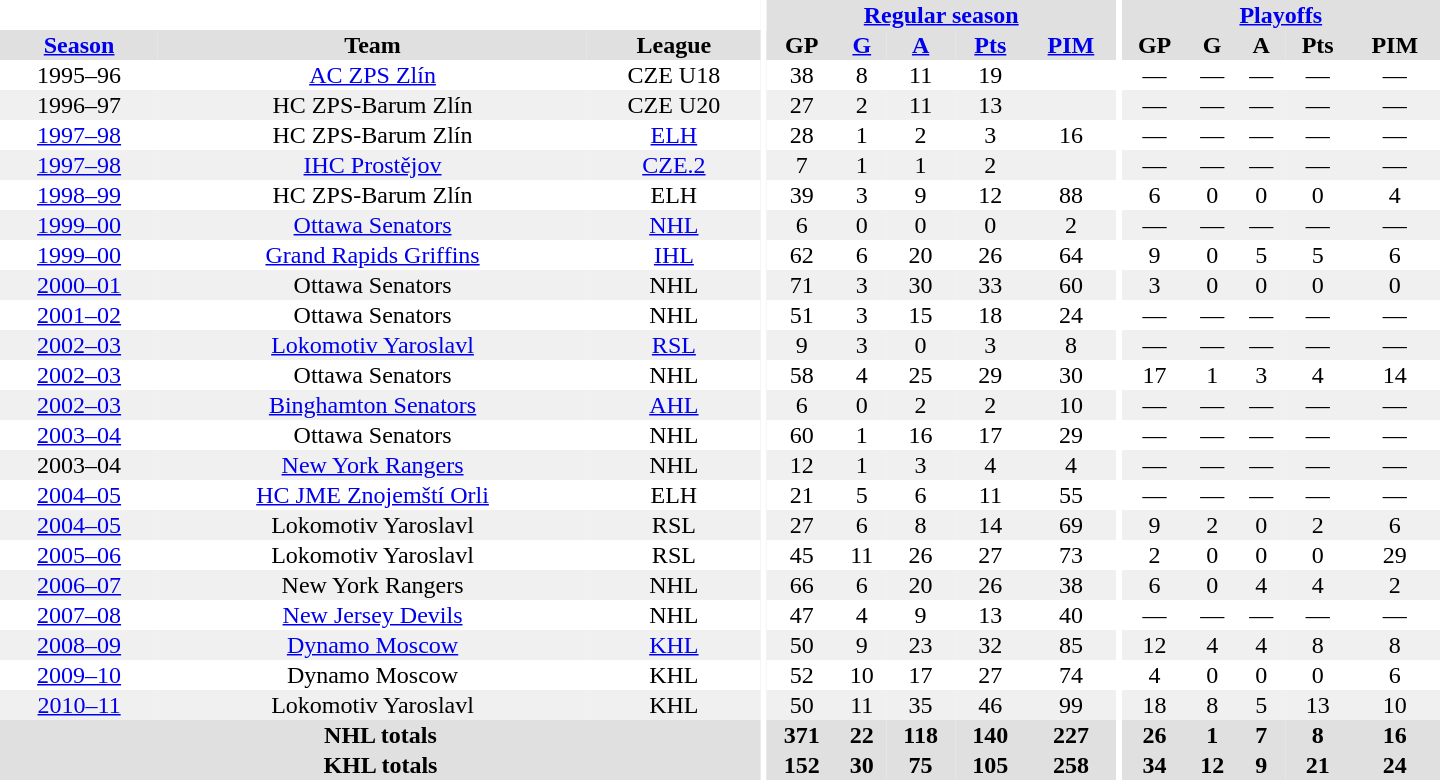<table border="0" cellpadding="1" cellspacing="0" style="text-align:center; width:60em">
<tr bgcolor="#e0e0e0">
<th colspan="3" bgcolor="#ffffff"></th>
<th rowspan="100" bgcolor="#ffffff"></th>
<th colspan="5"><a href='#'>Regular season</a></th>
<th rowspan="100" bgcolor="#ffffff"></th>
<th colspan="5"><a href='#'>Playoffs</a></th>
</tr>
<tr bgcolor="#e0e0e0">
<th><a href='#'>Season</a></th>
<th>Team</th>
<th>League</th>
<th>GP</th>
<th><a href='#'>G</a></th>
<th><a href='#'>A</a></th>
<th><a href='#'>Pts</a></th>
<th><a href='#'>PIM</a></th>
<th>GP</th>
<th>G</th>
<th>A</th>
<th>Pts</th>
<th>PIM</th>
</tr>
<tr>
<td>1995–96</td>
<td><a href='#'>AC ZPS Zlín</a></td>
<td>CZE U18</td>
<td>38</td>
<td>8</td>
<td>11</td>
<td>19</td>
<td></td>
<td>—</td>
<td>—</td>
<td>—</td>
<td>—</td>
<td>—</td>
</tr>
<tr bgcolor="#f0f0f0">
<td>1996–97</td>
<td>HC ZPS-Barum Zlín</td>
<td>CZE U20</td>
<td>27</td>
<td>2</td>
<td>11</td>
<td>13</td>
<td></td>
<td>—</td>
<td>—</td>
<td>—</td>
<td>—</td>
<td>—</td>
</tr>
<tr>
<td><a href='#'>1997–98</a></td>
<td>HC ZPS-Barum Zlín</td>
<td><a href='#'>ELH</a></td>
<td>28</td>
<td>1</td>
<td>2</td>
<td>3</td>
<td>16</td>
<td>—</td>
<td>—</td>
<td>—</td>
<td>—</td>
<td>—</td>
</tr>
<tr bgcolor="#f0f0f0">
<td><a href='#'>1997–98</a></td>
<td><a href='#'>IHC Prostějov</a></td>
<td><a href='#'>CZE.2</a></td>
<td>7</td>
<td>1</td>
<td>1</td>
<td>2</td>
<td></td>
<td>—</td>
<td>—</td>
<td>—</td>
<td>—</td>
<td>—</td>
</tr>
<tr>
<td><a href='#'>1998–99</a></td>
<td>HC ZPS-Barum Zlín</td>
<td>ELH</td>
<td>39</td>
<td>3</td>
<td>9</td>
<td>12</td>
<td>88</td>
<td>6</td>
<td>0</td>
<td>0</td>
<td>0</td>
<td>4</td>
</tr>
<tr bgcolor="#f0f0f0">
<td><a href='#'>1999–00</a></td>
<td><a href='#'>Ottawa Senators</a></td>
<td><a href='#'>NHL</a></td>
<td>6</td>
<td>0</td>
<td>0</td>
<td>0</td>
<td>2</td>
<td>—</td>
<td>—</td>
<td>—</td>
<td>—</td>
<td>—</td>
</tr>
<tr>
<td><a href='#'>1999–00</a></td>
<td><a href='#'>Grand Rapids Griffins</a></td>
<td><a href='#'>IHL</a></td>
<td>62</td>
<td>6</td>
<td>20</td>
<td>26</td>
<td>64</td>
<td>9</td>
<td>0</td>
<td>5</td>
<td>5</td>
<td>6</td>
</tr>
<tr bgcolor="#f0f0f0">
<td><a href='#'>2000–01</a></td>
<td>Ottawa Senators</td>
<td>NHL</td>
<td>71</td>
<td>3</td>
<td>30</td>
<td>33</td>
<td>60</td>
<td>3</td>
<td>0</td>
<td>0</td>
<td>0</td>
<td>0</td>
</tr>
<tr>
<td><a href='#'>2001–02</a></td>
<td>Ottawa Senators</td>
<td>NHL</td>
<td>51</td>
<td>3</td>
<td>15</td>
<td>18</td>
<td>24</td>
<td>—</td>
<td>—</td>
<td>—</td>
<td>—</td>
<td>—</td>
</tr>
<tr bgcolor="#f0f0f0">
<td><a href='#'>2002–03</a></td>
<td><a href='#'>Lokomotiv Yaroslavl</a></td>
<td><a href='#'>RSL</a></td>
<td>9</td>
<td>3</td>
<td>0</td>
<td>3</td>
<td>8</td>
<td>—</td>
<td>—</td>
<td>—</td>
<td>—</td>
<td>—</td>
</tr>
<tr>
<td><a href='#'>2002–03</a></td>
<td>Ottawa Senators</td>
<td>NHL</td>
<td>58</td>
<td>4</td>
<td>25</td>
<td>29</td>
<td>30</td>
<td>17</td>
<td>1</td>
<td>3</td>
<td>4</td>
<td>14</td>
</tr>
<tr bgcolor="#f0f0f0">
<td><a href='#'>2002–03</a></td>
<td><a href='#'>Binghamton Senators</a></td>
<td><a href='#'>AHL</a></td>
<td>6</td>
<td>0</td>
<td>2</td>
<td>2</td>
<td>10</td>
<td>—</td>
<td>—</td>
<td>—</td>
<td>—</td>
<td>—</td>
</tr>
<tr>
<td><a href='#'>2003–04</a></td>
<td>Ottawa Senators</td>
<td>NHL</td>
<td>60</td>
<td>1</td>
<td>16</td>
<td>17</td>
<td>29</td>
<td>—</td>
<td>—</td>
<td>—</td>
<td>—</td>
<td>—</td>
</tr>
<tr bgcolor="#f0f0f0">
<td>2003–04</td>
<td><a href='#'>New York Rangers</a></td>
<td>NHL</td>
<td>12</td>
<td>1</td>
<td>3</td>
<td>4</td>
<td>4</td>
<td>—</td>
<td>—</td>
<td>—</td>
<td>—</td>
<td>—</td>
</tr>
<tr>
<td><a href='#'>2004–05</a></td>
<td><a href='#'>HC JME Znojemští Orli</a></td>
<td>ELH</td>
<td>21</td>
<td>5</td>
<td>6</td>
<td>11</td>
<td>55</td>
<td>—</td>
<td>—</td>
<td>—</td>
<td>—</td>
<td>—</td>
</tr>
<tr bgcolor="#f0f0f0">
<td><a href='#'>2004–05</a></td>
<td>Lokomotiv Yaroslavl</td>
<td>RSL</td>
<td>27</td>
<td>6</td>
<td>8</td>
<td>14</td>
<td>69</td>
<td>9</td>
<td>2</td>
<td>0</td>
<td>2</td>
<td>6</td>
</tr>
<tr>
<td><a href='#'>2005–06</a></td>
<td>Lokomotiv Yaroslavl</td>
<td>RSL</td>
<td>45</td>
<td>11</td>
<td>26</td>
<td>27</td>
<td>73</td>
<td>2</td>
<td>0</td>
<td>0</td>
<td>0</td>
<td>29</td>
</tr>
<tr bgcolor="#f0f0f0">
<td><a href='#'>2006–07</a></td>
<td>New York Rangers</td>
<td>NHL</td>
<td>66</td>
<td>6</td>
<td>20</td>
<td>26</td>
<td>38</td>
<td>6</td>
<td>0</td>
<td>4</td>
<td>4</td>
<td>2</td>
</tr>
<tr>
<td><a href='#'>2007–08</a></td>
<td><a href='#'>New Jersey Devils</a></td>
<td>NHL</td>
<td>47</td>
<td>4</td>
<td>9</td>
<td>13</td>
<td>40</td>
<td>—</td>
<td>—</td>
<td>—</td>
<td>—</td>
<td>—</td>
</tr>
<tr bgcolor="#f0f0f0">
<td><a href='#'>2008–09</a></td>
<td><a href='#'>Dynamo Moscow</a></td>
<td><a href='#'>KHL</a></td>
<td>50</td>
<td>9</td>
<td>23</td>
<td>32</td>
<td>85</td>
<td>12</td>
<td>4</td>
<td>4</td>
<td>8</td>
<td>8</td>
</tr>
<tr>
<td><a href='#'>2009–10</a></td>
<td>Dynamo Moscow</td>
<td>KHL</td>
<td>52</td>
<td>10</td>
<td>17</td>
<td>27</td>
<td>74</td>
<td>4</td>
<td>0</td>
<td>0</td>
<td>0</td>
<td>6</td>
</tr>
<tr bgcolor="#f0f0f0">
<td><a href='#'>2010–11</a></td>
<td>Lokomotiv Yaroslavl</td>
<td>KHL</td>
<td>50</td>
<td>11</td>
<td>35</td>
<td>46</td>
<td>99</td>
<td>18</td>
<td>8</td>
<td>5</td>
<td>13</td>
<td>10</td>
</tr>
<tr bgcolor="#e0e0e0">
<th colspan="3">NHL totals</th>
<th>371</th>
<th>22</th>
<th>118</th>
<th>140</th>
<th>227</th>
<th>26</th>
<th>1</th>
<th>7</th>
<th>8</th>
<th>16</th>
</tr>
<tr bgcolor="#e0e0e0">
<th colspan="3">KHL totals</th>
<th>152</th>
<th>30</th>
<th>75</th>
<th>105</th>
<th>258</th>
<th>34</th>
<th>12</th>
<th>9</th>
<th>21</th>
<th>24</th>
</tr>
</table>
